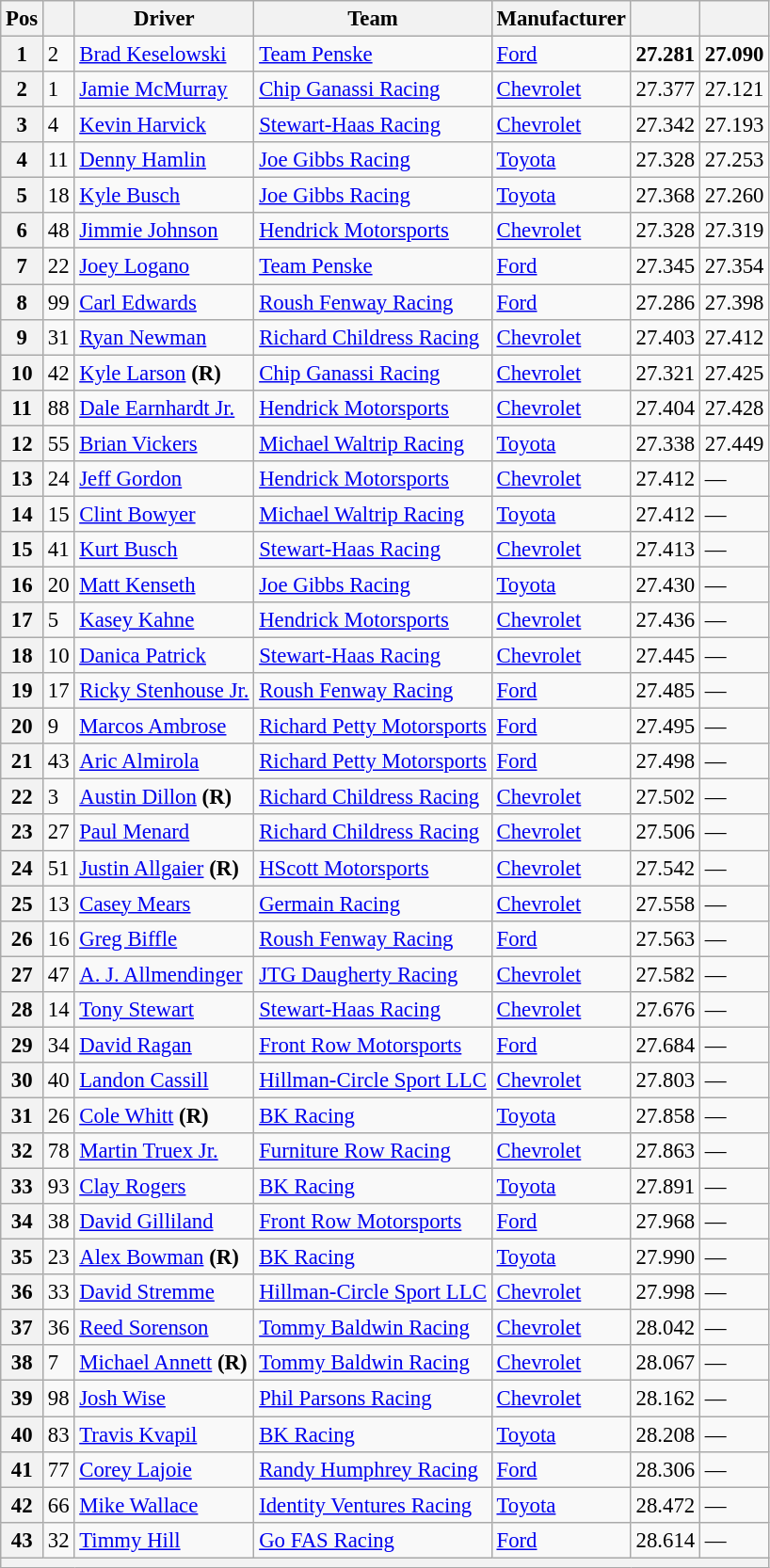<table class="wikitable" style="font-size:95%">
<tr>
<th>Pos</th>
<th></th>
<th>Driver</th>
<th>Team</th>
<th>Manufacturer</th>
<th></th>
<th></th>
</tr>
<tr>
<th>1</th>
<td>2</td>
<td><a href='#'>Brad Keselowski</a></td>
<td><a href='#'>Team Penske</a></td>
<td><a href='#'>Ford</a></td>
<td><strong>27.281</strong></td>
<td><strong>27.090</strong></td>
</tr>
<tr>
<th>2</th>
<td>1</td>
<td><a href='#'>Jamie McMurray</a></td>
<td><a href='#'>Chip Ganassi Racing</a></td>
<td><a href='#'>Chevrolet</a></td>
<td>27.377</td>
<td>27.121</td>
</tr>
<tr>
<th>3</th>
<td>4</td>
<td><a href='#'>Kevin Harvick</a></td>
<td><a href='#'>Stewart-Haas Racing</a></td>
<td><a href='#'>Chevrolet</a></td>
<td>27.342</td>
<td>27.193</td>
</tr>
<tr>
<th>4</th>
<td>11</td>
<td><a href='#'>Denny Hamlin</a></td>
<td><a href='#'>Joe Gibbs Racing</a></td>
<td><a href='#'>Toyota</a></td>
<td>27.328</td>
<td>27.253</td>
</tr>
<tr>
<th>5</th>
<td>18</td>
<td><a href='#'>Kyle Busch</a></td>
<td><a href='#'>Joe Gibbs Racing</a></td>
<td><a href='#'>Toyota</a></td>
<td>27.368</td>
<td>27.260</td>
</tr>
<tr>
<th>6</th>
<td>48</td>
<td><a href='#'>Jimmie Johnson</a></td>
<td><a href='#'>Hendrick Motorsports</a></td>
<td><a href='#'>Chevrolet</a></td>
<td>27.328</td>
<td>27.319</td>
</tr>
<tr>
<th>7</th>
<td>22</td>
<td><a href='#'>Joey Logano</a></td>
<td><a href='#'>Team Penske</a></td>
<td><a href='#'>Ford</a></td>
<td>27.345</td>
<td>27.354</td>
</tr>
<tr>
<th>8</th>
<td>99</td>
<td><a href='#'>Carl Edwards</a></td>
<td><a href='#'>Roush Fenway Racing</a></td>
<td><a href='#'>Ford</a></td>
<td>27.286</td>
<td>27.398</td>
</tr>
<tr>
<th>9</th>
<td>31</td>
<td><a href='#'>Ryan Newman</a></td>
<td><a href='#'>Richard Childress Racing</a></td>
<td><a href='#'>Chevrolet</a></td>
<td>27.403</td>
<td>27.412</td>
</tr>
<tr>
<th>10</th>
<td>42</td>
<td><a href='#'>Kyle Larson</a> <strong>(R)</strong></td>
<td><a href='#'>Chip Ganassi Racing</a></td>
<td><a href='#'>Chevrolet</a></td>
<td>27.321</td>
<td>27.425</td>
</tr>
<tr>
<th>11</th>
<td>88</td>
<td><a href='#'>Dale Earnhardt Jr.</a></td>
<td><a href='#'>Hendrick Motorsports</a></td>
<td><a href='#'>Chevrolet</a></td>
<td>27.404</td>
<td>27.428</td>
</tr>
<tr>
<th>12</th>
<td>55</td>
<td><a href='#'>Brian Vickers</a></td>
<td><a href='#'>Michael Waltrip Racing</a></td>
<td><a href='#'>Toyota</a></td>
<td>27.338</td>
<td>27.449</td>
</tr>
<tr>
<th>13</th>
<td>24</td>
<td><a href='#'>Jeff Gordon</a></td>
<td><a href='#'>Hendrick Motorsports</a></td>
<td><a href='#'>Chevrolet</a></td>
<td>27.412</td>
<td>—</td>
</tr>
<tr>
<th>14</th>
<td>15</td>
<td><a href='#'>Clint Bowyer</a></td>
<td><a href='#'>Michael Waltrip Racing</a></td>
<td><a href='#'>Toyota</a></td>
<td>27.412</td>
<td>—</td>
</tr>
<tr>
<th>15</th>
<td>41</td>
<td><a href='#'>Kurt Busch</a></td>
<td><a href='#'>Stewart-Haas Racing</a></td>
<td><a href='#'>Chevrolet</a></td>
<td>27.413</td>
<td>—</td>
</tr>
<tr>
<th>16</th>
<td>20</td>
<td><a href='#'>Matt Kenseth</a></td>
<td><a href='#'>Joe Gibbs Racing</a></td>
<td><a href='#'>Toyota</a></td>
<td>27.430</td>
<td>—</td>
</tr>
<tr>
<th>17</th>
<td>5</td>
<td><a href='#'>Kasey Kahne</a></td>
<td><a href='#'>Hendrick Motorsports</a></td>
<td><a href='#'>Chevrolet</a></td>
<td>27.436</td>
<td>—</td>
</tr>
<tr>
<th>18</th>
<td>10</td>
<td><a href='#'>Danica Patrick</a></td>
<td><a href='#'>Stewart-Haas Racing</a></td>
<td><a href='#'>Chevrolet</a></td>
<td>27.445</td>
<td>—</td>
</tr>
<tr>
<th>19</th>
<td>17</td>
<td><a href='#'>Ricky Stenhouse Jr.</a></td>
<td><a href='#'>Roush Fenway Racing</a></td>
<td><a href='#'>Ford</a></td>
<td>27.485</td>
<td>—</td>
</tr>
<tr>
<th>20</th>
<td>9</td>
<td><a href='#'>Marcos Ambrose</a></td>
<td><a href='#'>Richard Petty Motorsports</a></td>
<td><a href='#'>Ford</a></td>
<td>27.495</td>
<td>—</td>
</tr>
<tr>
<th>21</th>
<td>43</td>
<td><a href='#'>Aric Almirola</a></td>
<td><a href='#'>Richard Petty Motorsports</a></td>
<td><a href='#'>Ford</a></td>
<td>27.498</td>
<td>—</td>
</tr>
<tr>
<th>22</th>
<td>3</td>
<td><a href='#'>Austin Dillon</a> <strong>(R)</strong></td>
<td><a href='#'>Richard Childress Racing</a></td>
<td><a href='#'>Chevrolet</a></td>
<td>27.502</td>
<td>—</td>
</tr>
<tr>
<th>23</th>
<td>27</td>
<td><a href='#'>Paul Menard</a></td>
<td><a href='#'>Richard Childress Racing</a></td>
<td><a href='#'>Chevrolet</a></td>
<td>27.506</td>
<td>—</td>
</tr>
<tr>
<th>24</th>
<td>51</td>
<td><a href='#'>Justin Allgaier</a> <strong>(R)</strong></td>
<td><a href='#'>HScott Motorsports</a></td>
<td><a href='#'>Chevrolet</a></td>
<td>27.542</td>
<td>—</td>
</tr>
<tr>
<th>25</th>
<td>13</td>
<td><a href='#'>Casey Mears</a></td>
<td><a href='#'>Germain Racing</a></td>
<td><a href='#'>Chevrolet</a></td>
<td>27.558</td>
<td>—</td>
</tr>
<tr>
<th>26</th>
<td>16</td>
<td><a href='#'>Greg Biffle</a></td>
<td><a href='#'>Roush Fenway Racing</a></td>
<td><a href='#'>Ford</a></td>
<td>27.563</td>
<td>—</td>
</tr>
<tr>
<th>27</th>
<td>47</td>
<td><a href='#'>A. J. Allmendinger</a></td>
<td><a href='#'>JTG Daugherty Racing</a></td>
<td><a href='#'>Chevrolet</a></td>
<td>27.582</td>
<td>—</td>
</tr>
<tr>
<th>28</th>
<td>14</td>
<td><a href='#'>Tony Stewart</a></td>
<td><a href='#'>Stewart-Haas Racing</a></td>
<td><a href='#'>Chevrolet</a></td>
<td>27.676</td>
<td>—</td>
</tr>
<tr>
<th>29</th>
<td>34</td>
<td><a href='#'>David Ragan</a></td>
<td><a href='#'>Front Row Motorsports</a></td>
<td><a href='#'>Ford</a></td>
<td>27.684</td>
<td>—</td>
</tr>
<tr>
<th>30</th>
<td>40</td>
<td><a href='#'>Landon Cassill</a></td>
<td><a href='#'>Hillman-Circle Sport LLC</a></td>
<td><a href='#'>Chevrolet</a></td>
<td>27.803</td>
<td>—</td>
</tr>
<tr>
<th>31</th>
<td>26</td>
<td><a href='#'>Cole Whitt</a> <strong>(R)</strong></td>
<td><a href='#'>BK Racing</a></td>
<td><a href='#'>Toyota</a></td>
<td>27.858</td>
<td>—</td>
</tr>
<tr>
<th>32</th>
<td>78</td>
<td><a href='#'>Martin Truex Jr.</a></td>
<td><a href='#'>Furniture Row Racing</a></td>
<td><a href='#'>Chevrolet</a></td>
<td>27.863</td>
<td>—</td>
</tr>
<tr>
<th>33</th>
<td>93</td>
<td><a href='#'>Clay Rogers</a></td>
<td><a href='#'>BK Racing</a></td>
<td><a href='#'>Toyota</a></td>
<td>27.891</td>
<td>—</td>
</tr>
<tr>
<th>34</th>
<td>38</td>
<td><a href='#'>David Gilliland</a></td>
<td><a href='#'>Front Row Motorsports</a></td>
<td><a href='#'>Ford</a></td>
<td>27.968</td>
<td>—</td>
</tr>
<tr>
<th>35</th>
<td>23</td>
<td><a href='#'>Alex Bowman</a> <strong>(R)</strong></td>
<td><a href='#'>BK Racing</a></td>
<td><a href='#'>Toyota</a></td>
<td>27.990</td>
<td>—</td>
</tr>
<tr>
<th>36</th>
<td>33</td>
<td><a href='#'>David Stremme</a></td>
<td><a href='#'>Hillman-Circle Sport LLC</a></td>
<td><a href='#'>Chevrolet</a></td>
<td>27.998</td>
<td>—</td>
</tr>
<tr>
<th>37</th>
<td>36</td>
<td><a href='#'>Reed Sorenson</a></td>
<td><a href='#'>Tommy Baldwin Racing</a></td>
<td><a href='#'>Chevrolet</a></td>
<td>28.042</td>
<td>—</td>
</tr>
<tr>
<th>38</th>
<td>7</td>
<td><a href='#'>Michael Annett</a> <strong>(R)</strong></td>
<td><a href='#'>Tommy Baldwin Racing</a></td>
<td><a href='#'>Chevrolet</a></td>
<td>28.067</td>
<td>—</td>
</tr>
<tr>
<th>39</th>
<td>98</td>
<td><a href='#'>Josh Wise</a></td>
<td><a href='#'>Phil Parsons Racing</a></td>
<td><a href='#'>Chevrolet</a></td>
<td>28.162</td>
<td>—</td>
</tr>
<tr>
<th>40</th>
<td>83</td>
<td><a href='#'>Travis Kvapil</a></td>
<td><a href='#'>BK Racing</a></td>
<td><a href='#'>Toyota</a></td>
<td>28.208</td>
<td>—</td>
</tr>
<tr>
<th>41</th>
<td>77</td>
<td><a href='#'>Corey Lajoie</a></td>
<td><a href='#'>Randy Humphrey Racing</a></td>
<td><a href='#'>Ford</a></td>
<td>28.306</td>
<td>—</td>
</tr>
<tr>
<th>42</th>
<td>66</td>
<td><a href='#'>Mike Wallace</a></td>
<td><a href='#'>Identity Ventures Racing</a></td>
<td><a href='#'>Toyota</a></td>
<td>28.472</td>
<td>—</td>
</tr>
<tr>
<th>43</th>
<td>32</td>
<td><a href='#'>Timmy Hill</a></td>
<td><a href='#'>Go FAS Racing</a></td>
<td><a href='#'>Ford</a></td>
<td>28.614</td>
<td>—</td>
</tr>
<tr>
<th colspan="7"></th>
</tr>
</table>
